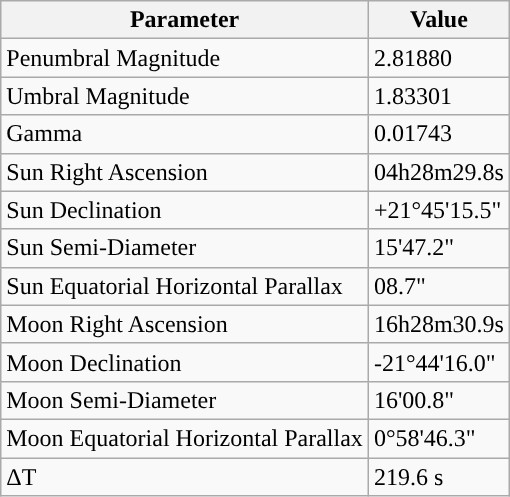<table class="wikitable">
<tr>
<th>Parameter</th>
<th>Value</th>
</tr>
<tr>
<td>Penumbral Magnitude</td>
<td>2.81880</td>
</tr>
<tr>
<td>Umbral Magnitude</td>
<td>1.83301</td>
</tr>
<tr>
<td>Gamma</td>
<td>0.01743</td>
</tr>
<tr>
<td>Sun Right Ascension</td>
<td>04h28m29.8s</td>
</tr>
<tr>
<td>Sun Declination</td>
<td>+21°45'15.5"</td>
</tr>
<tr>
<td>Sun Semi-Diameter</td>
<td>15'47.2"</td>
</tr>
<tr>
<td>Sun Equatorial Horizontal Parallax</td>
<td>08.7"</td>
</tr>
<tr>
<td>Moon Right Ascension</td>
<td>16h28m30.9s</td>
</tr>
<tr>
<td>Moon Declination</td>
<td>-21°44'16.0"</td>
</tr>
<tr>
<td>Moon Semi-Diameter</td>
<td>16'00.8"</td>
</tr>
<tr>
<td>Moon Equatorial Horizontal Parallax</td>
<td>0°58'46.3"</td>
</tr>
<tr>
<td>ΔT</td>
<td>219.6 s</td>
</tr>
</table>
